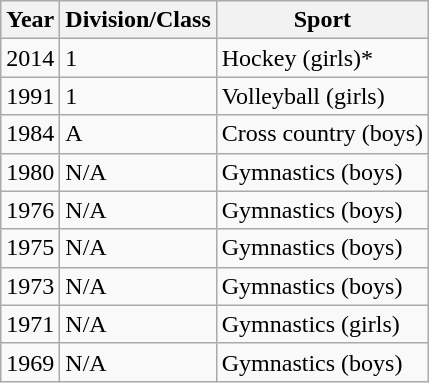<table class="wikitable">
<tr>
<th>Year</th>
<th>Division/Class</th>
<th>Sport</th>
</tr>
<tr>
<td>2014</td>
<td>1</td>
<td>Hockey (girls)*</td>
</tr>
<tr>
<td>1991</td>
<td>1</td>
<td>Volleyball (girls)</td>
</tr>
<tr>
<td>1984</td>
<td>A</td>
<td>Cross country (boys)</td>
</tr>
<tr>
<td>1980</td>
<td>N/A</td>
<td>Gymnastics (boys)</td>
</tr>
<tr>
<td>1976</td>
<td>N/A</td>
<td>Gymnastics (boys)</td>
</tr>
<tr>
<td>1975</td>
<td>N/A</td>
<td>Gymnastics (boys)</td>
</tr>
<tr>
<td>1973</td>
<td>N/A</td>
<td>Gymnastics (boys)</td>
</tr>
<tr>
<td>1971</td>
<td>N/A</td>
<td>Gymnastics (girls)</td>
</tr>
<tr>
<td>1969</td>
<td>N/A</td>
<td>Gymnastics (boys)</td>
</tr>
</table>
